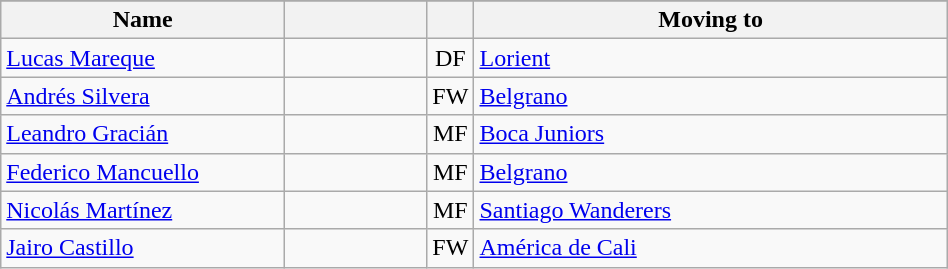<table class="wikitable" style="text-align: center; width:50%">
<tr>
</tr>
<tr>
<th width=30% align="center">Name</th>
<th width=15% align="center"></th>
<th width=5% align="center"></th>
<th width=50% align="center">Moving to</th>
</tr>
<tr>
<td align=left><a href='#'>Lucas Mareque</a></td>
<td></td>
<td>DF</td>
<td align=left> <a href='#'>Lorient</a></td>
</tr>
<tr>
<td align=left><a href='#'>Andrés Silvera</a></td>
<td></td>
<td>FW</td>
<td align=left> <a href='#'>Belgrano</a></td>
</tr>
<tr>
<td align=left><a href='#'>Leandro Gracián</a></td>
<td></td>
<td>MF</td>
<td align=left> <a href='#'>Boca Juniors</a></td>
</tr>
<tr>
<td align=left><a href='#'>Federico Mancuello</a></td>
<td></td>
<td>MF</td>
<td align=left> <a href='#'>Belgrano</a></td>
</tr>
<tr>
<td align=left><a href='#'>Nicolás Martínez</a></td>
<td></td>
<td>MF</td>
<td align=left> <a href='#'>Santiago Wanderers</a></td>
</tr>
<tr>
<td align=left><a href='#'>Jairo Castillo</a></td>
<td></td>
<td>FW</td>
<td align=left> <a href='#'>América de Cali</a></td>
</tr>
</table>
